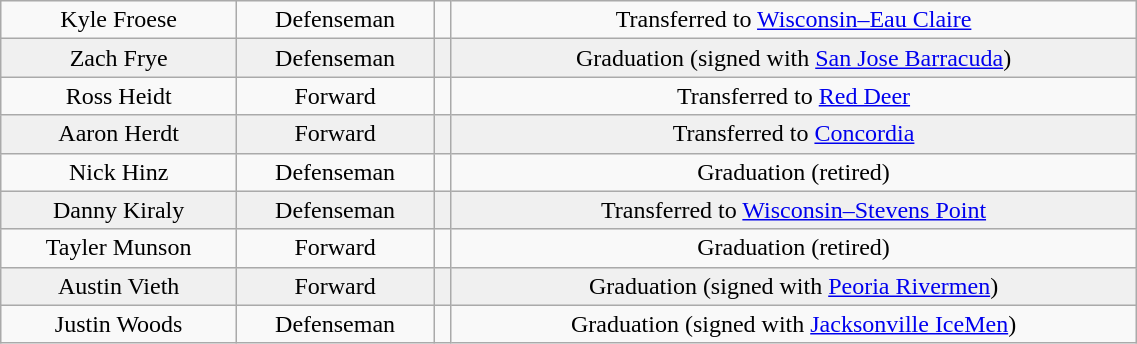<table class="wikitable" width="60%">
<tr align="center" bgcolor="">
<td>Kyle Froese</td>
<td>Defenseman</td>
<td></td>
<td>Transferred to <a href='#'>Wisconsin–Eau Claire</a></td>
</tr>
<tr align="center" bgcolor="f0f0f0">
<td>Zach Frye</td>
<td>Defenseman</td>
<td></td>
<td>Graduation (signed with <a href='#'>San Jose Barracuda</a>)</td>
</tr>
<tr align="center" bgcolor="">
<td>Ross Heidt</td>
<td>Forward</td>
<td></td>
<td>Transferred to <a href='#'>Red Deer</a></td>
</tr>
<tr align="center" bgcolor="f0f0f0">
<td>Aaron Herdt</td>
<td>Forward</td>
<td></td>
<td>Transferred to <a href='#'>Concordia</a></td>
</tr>
<tr align="center" bgcolor="">
<td>Nick Hinz</td>
<td>Defenseman</td>
<td></td>
<td>Graduation (retired)</td>
</tr>
<tr align="center" bgcolor="f0f0f0">
<td>Danny Kiraly</td>
<td>Defenseman</td>
<td></td>
<td>Transferred to <a href='#'>Wisconsin–Stevens Point</a></td>
</tr>
<tr align="center" bgcolor="">
<td>Tayler Munson</td>
<td>Forward</td>
<td></td>
<td>Graduation (retired)</td>
</tr>
<tr align="center" bgcolor="f0f0f0">
<td>Austin Vieth</td>
<td>Forward</td>
<td></td>
<td>Graduation (signed with <a href='#'>Peoria Rivermen</a>)</td>
</tr>
<tr align="center" bgcolor="">
<td>Justin Woods</td>
<td>Defenseman</td>
<td></td>
<td>Graduation (signed with <a href='#'>Jacksonville IceMen</a>)</td>
</tr>
</table>
